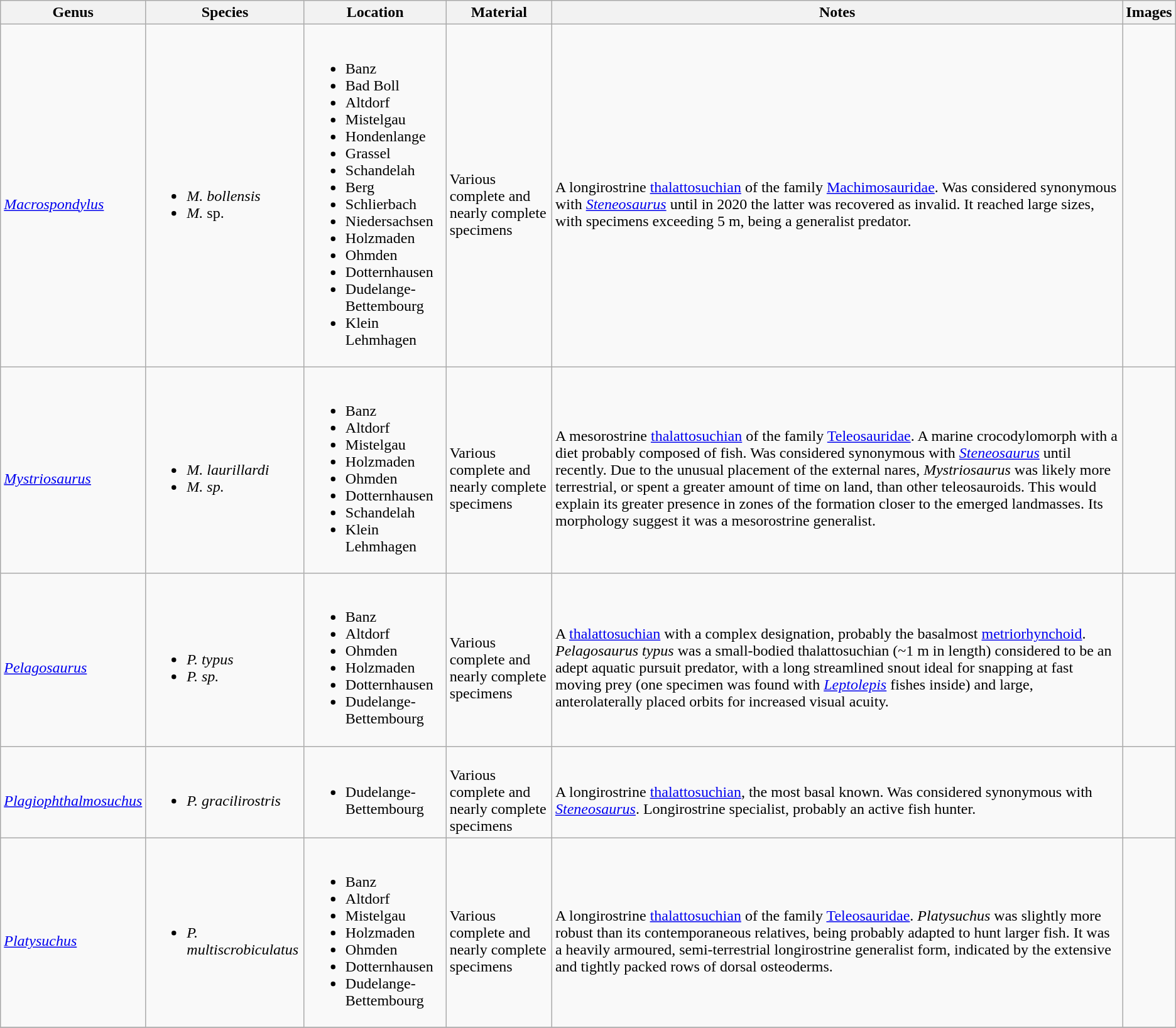<table class = "wikitable">
<tr>
<th>Genus</th>
<th>Species</th>
<th>Location</th>
<th>Material</th>
<th>Notes</th>
<th>Images</th>
</tr>
<tr>
<td><br><em><a href='#'>Macrospondylus</a></em></td>
<td><br><ul><li><em>M. bollensis</em></li><li><em>M.</em> sp.</li></ul></td>
<td><br><ul><li>Banz</li><li>Bad Boll</li><li>Altdorf</li><li>Mistelgau</li><li>Hondenlange</li><li>Grassel</li><li>Schandelah</li><li>Berg</li><li>Schlierbach</li><li>Niedersachsen</li><li>Holzmaden</li><li>Ohmden</li><li>Dotternhausen</li><li>Dudelange-Bettembourg</li><li>Klein Lehmhagen</li></ul></td>
<td><br>Various complete and nearly complete specimens</td>
<td><br>A longirostrine <a href='#'>thalattosuchian</a> of the family <a href='#'>Machimosauridae</a>. Was considered synonymous with <em><a href='#'>Steneosaurus</a></em> until in 2020 the latter was recovered as invalid. It reached large sizes, with specimens exceeding 5 m, being a generalist predator.</td>
<td><br></td>
</tr>
<tr>
<td><br><em><a href='#'>Mystriosaurus</a></em></td>
<td><br><ul><li><em>M. laurillardi</em></li><li><em>M. sp.</em></li></ul></td>
<td><br><ul><li>Banz</li><li>Altdorf</li><li>Mistelgau</li><li>Holzmaden</li><li>Ohmden</li><li>Dotternhausen</li><li>Schandelah</li><li>Klein Lehmhagen</li></ul></td>
<td><br>Various complete and nearly complete specimens</td>
<td><br>A mesorostrine <a href='#'>thalattosuchian</a> of the family <a href='#'>Teleosauridae</a>. A marine crocodylomorph with a diet probably composed of fish. Was considered synonymous with <em><a href='#'>Steneosaurus</a></em> until recently. Due to the unusual placement of the external nares, <em>Mystriosaurus</em> was likely more terrestrial, or spent a greater amount of time on land, than other teleosauroids. This would explain its greater presence in zones of the formation closer to the emerged landmasses. Its morphology suggest it was a mesorostrine generalist.</td>
<td><br></td>
</tr>
<tr>
<td><br><em><a href='#'>Pelagosaurus</a></em></td>
<td><br><ul><li><em>P. typus</em></li><li><em>P. sp.</em></li></ul></td>
<td><br><ul><li>Banz</li><li>Altdorf</li><li>Ohmden</li><li>Holzmaden</li><li>Dotternhausen</li><li>Dudelange-Bettembourg</li></ul></td>
<td><br>Various complete and nearly complete specimens</td>
<td><br>A <a href='#'>thalattosuchian</a> with a complex designation, probably the basalmost <a href='#'>metriorhynchoid</a>. <em>Pelagosaurus typus</em> was a small-bodied thalattosuchian (~1 m in length) considered to be an adept aquatic pursuit predator, with a long streamlined snout ideal for snapping at fast moving prey (one specimen was found with <em><a href='#'>Leptolepis</a></em> fishes inside) and large, anterolaterally placed orbits for increased visual acuity.</td>
<td><br></td>
</tr>
<tr>
<td><br><em><a href='#'>Plagiophthalmosuchus</a></em></td>
<td><br><ul><li><em>P. gracilirostris</em></li></ul></td>
<td><br><ul><li>Dudelange-Bettembourg</li></ul></td>
<td><br>Various complete and nearly complete specimens</td>
<td><br>A longirostrine <a href='#'>thalattosuchian</a>, the most basal known. Was considered synonymous with <em><a href='#'>Steneosaurus</a></em>. Longirostrine specialist, probably an active fish hunter.</td>
<td></td>
</tr>
<tr>
<td><br><em><a href='#'>Platysuchus</a></em></td>
<td><br><ul><li><em>P. multiscrobiculatus</em></li></ul></td>
<td><br><ul><li>Banz</li><li>Altdorf</li><li>Mistelgau</li><li>Holzmaden</li><li>Ohmden</li><li>Dotternhausen</li><li>Dudelange-Bettembourg</li></ul></td>
<td><br>Various complete and nearly complete specimens</td>
<td><br>A longirostrine <a href='#'>thalattosuchian</a> of the family <a href='#'>Teleosauridae</a>. <em>Platysuchus</em> was slightly more robust than its contemporaneous relatives, being probably adapted to hunt larger fish. It was a heavily armoured, semi-terrestrial longirostrine generalist form, indicated by the extensive and tightly packed rows of dorsal osteoderms.</td>
<td><br></td>
</tr>
<tr>
</tr>
</table>
